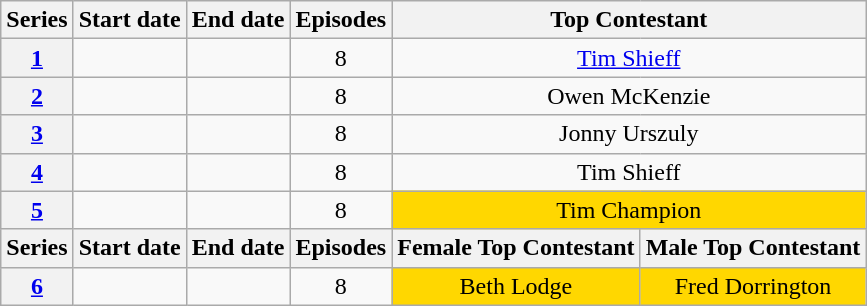<table class="wikitable" style="text-align:center" line-height:"14px">
<tr>
<th scope="col">Series</th>
<th scope="col">Start date</th>
<th scope="col">End date</th>
<th scope="col">Episodes</th>
<th colspan="2" scope="col">Top Contestant</th>
</tr>
<tr>
<th scope="row"><a href='#'>1</a></th>
<td></td>
<td></td>
<td>8</td>
<td colspan="2"><a href='#'>Tim Shieff</a></td>
</tr>
<tr>
<th scope="row"><a href='#'>2</a></th>
<td></td>
<td></td>
<td>8</td>
<td colspan="2">Owen McKenzie</td>
</tr>
<tr>
<th scope="row"><a href='#'>3</a></th>
<td></td>
<td></td>
<td>8</td>
<td colspan="2">Jonny Urszuly</td>
</tr>
<tr>
<th scope="row"><a href='#'>4</a></th>
<td></td>
<td></td>
<td>8</td>
<td colspan="2">Tim Shieff</td>
</tr>
<tr>
<th scope="row"><a href='#'>5</a></th>
<td></td>
<td></td>
<td>8</td>
<td colspan="2" style="background:gold">Tim Champion</td>
</tr>
<tr>
<th>Series</th>
<th>Start date</th>
<th>End date</th>
<th>Episodes</th>
<th>Female Top Contestant</th>
<th>Male Top Contestant</th>
</tr>
<tr>
<th scope="row"><a href='#'>6</a></th>
<td></td>
<td></td>
<td>8</td>
<td style="background:gold">Beth Lodge</td>
<td style="background:gold">Fred Dorrington</td>
</tr>
</table>
